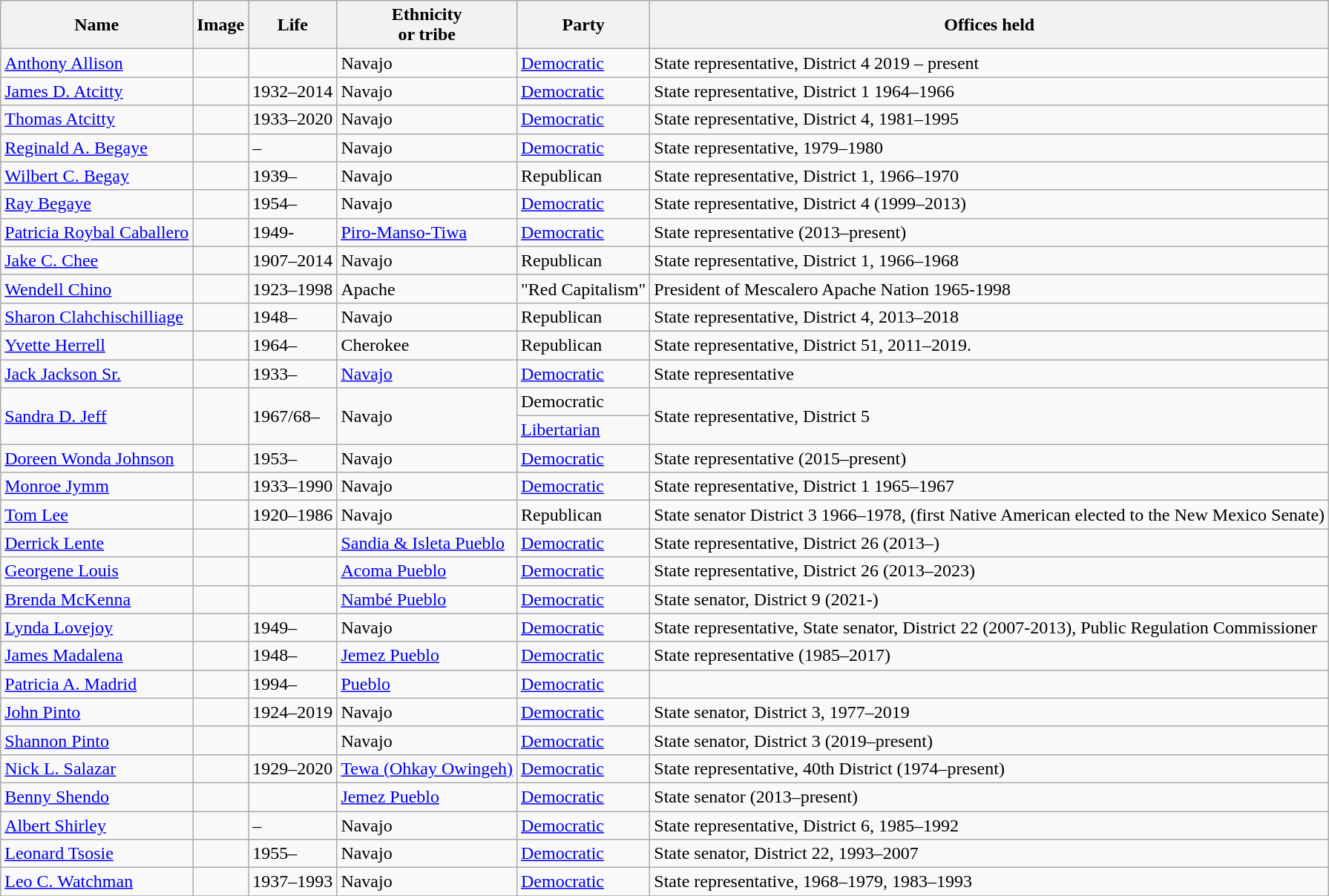<table class="wikitable">
<tr>
<th>Name</th>
<th>Image</th>
<th>Life</th>
<th>Ethnicity<br>or tribe</th>
<th>Party</th>
<th>Offices held</th>
</tr>
<tr>
<td style="white-space:nowrap;"><a href='#'>Anthony Allison</a></td>
<td></td>
<td></td>
<td>Navajo</td>
<td><a href='#'>Democratic</a></td>
<td>State representative, District 4 2019 – present</td>
</tr>
<tr>
<td style="white-space:nowrap;"><a href='#'>James D. Atcitty</a></td>
<td></td>
<td>1932–2014</td>
<td>Navajo</td>
<td><a href='#'>Democratic</a></td>
<td>State representative, District 1 1964–1966</td>
</tr>
<tr>
<td style="white-space:nowrap;"><a href='#'>Thomas Atcitty</a></td>
<td></td>
<td>1933–2020</td>
<td>Navajo</td>
<td><a href='#'>Democratic</a></td>
<td>State representative, District 4, 1981–1995</td>
</tr>
<tr>
<td style="white-space:nowrap;"><a href='#'>Reginald A. Begaye</a></td>
<td></td>
<td>–</td>
<td>Navajo</td>
<td><a href='#'>Democratic</a></td>
<td>State representative, 1979–1980</td>
</tr>
<tr>
<td style="white-space:nowrap;"><a href='#'>Wilbert C. Begay</a></td>
<td></td>
<td>1939–</td>
<td>Navajo</td>
<td>Republican</td>
<td>State representative, District 1, 1966–1970</td>
</tr>
<tr>
<td style="white-space:nowrap;"><a href='#'>Ray Begaye</a></td>
<td></td>
<td>1954–</td>
<td>Navajo</td>
<td><a href='#'>Democratic</a></td>
<td>State representative,  District 4 (1999–2013)</td>
</tr>
<tr>
<td style="white-space:nowrap;"><a href='#'>Patricia Roybal Caballero</a></td>
<td></td>
<td>1949-</td>
<td><a href='#'>Piro-Manso-Tiwa</a></td>
<td><a href='#'>Democratic</a></td>
<td>State representative (2013–present)</td>
</tr>
<tr>
<td style="white-space:nowrap;"><a href='#'>Jake C. Chee</a></td>
<td></td>
<td>1907–2014</td>
<td>Navajo</td>
<td>Republican</td>
<td>State representative, District 1, 1966–1968</td>
</tr>
<tr>
<td style="white-space:nowrap;"><a href='#'>Wendell Chino</a></td>
<td></td>
<td>1923–1998</td>
<td>Apache</td>
<td>"Red Capitalism"</td>
<td>President of Mescalero Apache Nation 1965-1998</td>
</tr>
<tr>
<td style="white-space:nowrap;"><a href='#'>Sharon Clahchischilliage</a></td>
<td></td>
<td>1948–</td>
<td>Navajo</td>
<td>Republican</td>
<td>State representative, District 4, 2013–2018</td>
</tr>
<tr>
<td style="white-space:nowrap;"><a href='#'>Yvette Herrell</a></td>
<td></td>
<td>1964–</td>
<td>Cherokee</td>
<td>Republican</td>
<td>State representative, District 51, 2011–2019.</td>
</tr>
<tr>
<td style="white-space:nowrap;"><a href='#'>Jack Jackson Sr.</a></td>
<td></td>
<td>1933–</td>
<td><a href='#'>Navajo</a></td>
<td><a href='#'>Democratic</a></td>
<td>State representative</td>
</tr>
<tr>
<td rowspan="2"><a href='#'>Sandra D. Jeff</a></td>
<td rowspan="2"></td>
<td rowspan="2">1967/68–</td>
<td rowspan="2">Navajo</td>
<td>Democratic</td>
<td rowspan="2">State representative, District 5</td>
</tr>
<tr>
<td><a href='#'>Libertarian</a></td>
</tr>
<tr>
<td style="white-space:nowrap;"><a href='#'>Doreen Wonda Johnson</a></td>
<td></td>
<td>1953–</td>
<td>Navajo</td>
<td><a href='#'>Democratic</a></td>
<td>State representative (2015–present)</td>
</tr>
<tr>
<td style="white-space:nowrap;"><a href='#'>Monroe Jymm</a></td>
<td></td>
<td>1933–1990</td>
<td>Navajo</td>
<td><a href='#'>Democratic</a></td>
<td>State representative, District 1 1965–1967</td>
</tr>
<tr>
<td style="white-space:nowrap;"><a href='#'>Tom Lee</a></td>
<td></td>
<td>1920–1986</td>
<td>Navajo</td>
<td>Republican</td>
<td>State senator District 3 1966–1978, (first Native American elected to the New Mexico Senate)</td>
</tr>
<tr>
<td style="white-space:nowrap;"><a href='#'>Derrick Lente</a></td>
<td></td>
<td></td>
<td><a href='#'>Sandia & Isleta Pueblo</a></td>
<td><a href='#'>Democratic</a></td>
<td>State representative, District 26 (2013–)</td>
</tr>
<tr>
<td style="white-space:nowrap;"><a href='#'>Georgene Louis</a></td>
<td></td>
<td></td>
<td><a href='#'>Acoma Pueblo</a></td>
<td><a href='#'>Democratic</a></td>
<td>State representative, District 26 (2013–2023)</td>
</tr>
<tr>
<td style="white-space:nowrap;"><a href='#'>Brenda McKenna</a></td>
<td></td>
<td></td>
<td><a href='#'>Nambé Pueblo</a></td>
<td><a href='#'>Democratic</a></td>
<td>State senator, District 9 (2021-)</td>
</tr>
<tr>
<td style="white-space:nowrap;"><a href='#'>Lynda Lovejoy</a></td>
<td></td>
<td>1949–</td>
<td>Navajo</td>
<td><a href='#'>Democratic</a></td>
<td>State representative, State senator, District 22 (2007-2013), Public Regulation Commissioner</td>
</tr>
<tr>
<td style="white-space:nowrap;"><a href='#'>James Madalena</a></td>
<td></td>
<td>1948–</td>
<td><a href='#'>Jemez Pueblo</a></td>
<td><a href='#'>Democratic</a></td>
<td>State representative (1985–2017)</td>
</tr>
<tr>
<td style="white-space:nowrap;"><a href='#'>Patricia A. Madrid</a></td>
<td></td>
<td>1994–</td>
<td><a href='#'>Pueblo</a></td>
<td><a href='#'>Democratic</a></td>
<td></td>
</tr>
<tr>
<td style="white-space:nowrap;"><a href='#'>John Pinto</a></td>
<td></td>
<td>1924–2019</td>
<td>Navajo</td>
<td><a href='#'>Democratic</a></td>
<td>State senator, District 3,  1977–2019</td>
</tr>
<tr>
<td style="white-space:nowrap;"><a href='#'>Shannon Pinto</a></td>
<td></td>
<td></td>
<td>Navajo</td>
<td><a href='#'>Democratic</a></td>
<td>State senator, District 3 (2019–present)</td>
</tr>
<tr>
<td style="white-space:nowrap;"><a href='#'>Nick L. Salazar</a></td>
<td></td>
<td>1929–2020</td>
<td><a href='#'>Tewa (Ohkay Owingeh)</a></td>
<td><a href='#'>Democratic</a></td>
<td>State representative, 40th District (1974–present)</td>
</tr>
<tr>
<td style="white-space:nowrap;"><a href='#'>Benny Shendo</a></td>
<td></td>
<td></td>
<td><a href='#'>Jemez Pueblo</a></td>
<td><a href='#'>Democratic</a></td>
<td>State senator (2013–present)</td>
</tr>
<tr>
<td style="white-space:nowrap;"><a href='#'>Albert Shirley</a></td>
<td></td>
<td>–</td>
<td>Navajo</td>
<td><a href='#'>Democratic</a></td>
<td>State representative, District 6, 1985–1992</td>
</tr>
<tr>
<td style="white-space:nowrap;"><a href='#'>Leonard Tsosie</a></td>
<td></td>
<td>1955–</td>
<td>Navajo</td>
<td><a href='#'>Democratic</a></td>
<td>State senator,  District 22, 1993–2007</td>
</tr>
<tr>
<td style="white-space:nowrap;"><a href='#'>Leo C. Watchman</a></td>
<td></td>
<td>1937–1993</td>
<td>Navajo</td>
<td><a href='#'>Democratic</a></td>
<td>State representative, 1968–1979, 1983–1993</td>
</tr>
<tr>
</tr>
</table>
